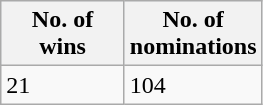<table class="wikitable">
<tr style="background:#ebf5ff;">
<th style="width:75px;">No. of wins</th>
<th style="width:75px;">No. of nominations</th>
</tr>
<tr>
<td>21</td>
<td>104</td>
</tr>
</table>
